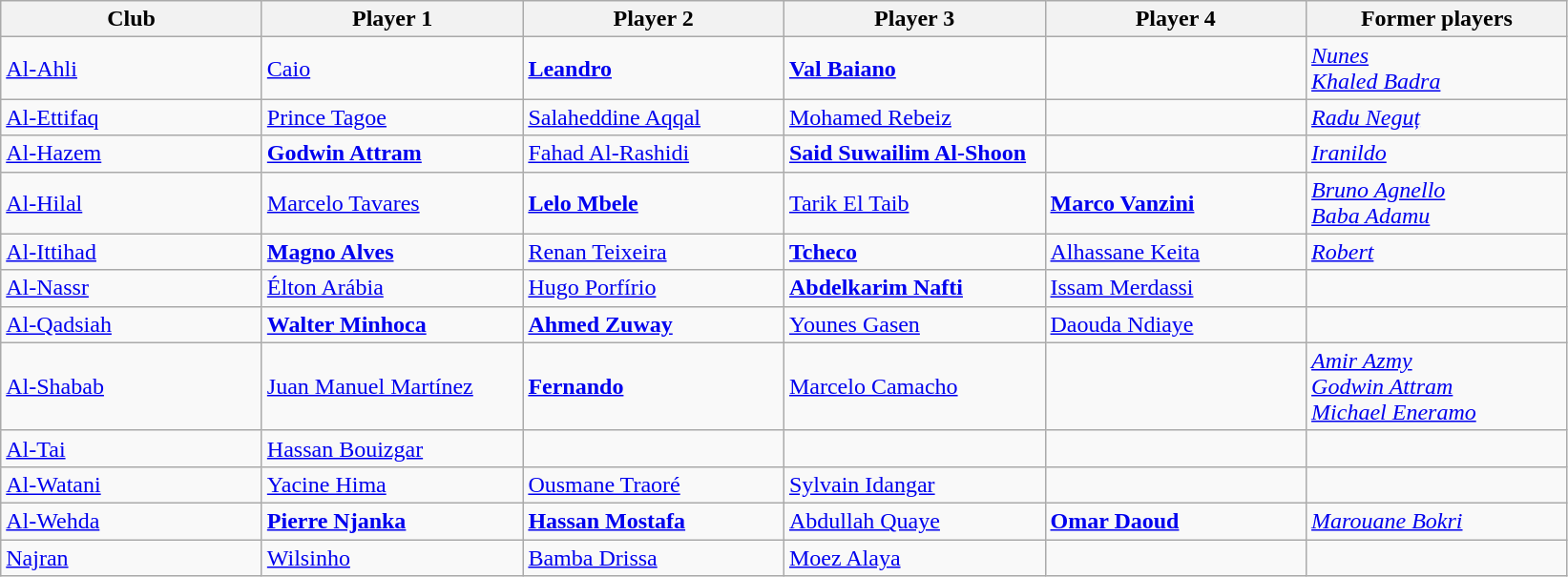<table class="wikitable">
<tr>
<th width="175">Club</th>
<th width="175">Player 1</th>
<th width="175">Player 2</th>
<th width="175">Player 3</th>
<th width="175">Player 4</th>
<th width="175">Former players</th>
</tr>
<tr>
<td><a href='#'>Al-Ahli</a></td>
<td> <a href='#'>Caio</a></td>
<td> <strong><a href='#'>Leandro</a></strong></td>
<td> <strong><a href='#'>Val Baiano</a></strong></td>
<td></td>
<td> <em><a href='#'>Nunes</a></em><br> <em><a href='#'>Khaled Badra</a></em></td>
</tr>
<tr>
<td><a href='#'>Al-Ettifaq</a></td>
<td> <a href='#'>Prince Tagoe</a></td>
<td> <a href='#'>Salaheddine Aqqal</a></td>
<td> <a href='#'>Mohamed Rebeiz</a></td>
<td></td>
<td> <em><a href='#'>Radu Neguț</a></em></td>
</tr>
<tr>
<td><a href='#'>Al-Hazem</a></td>
<td> <strong><a href='#'>Godwin Attram</a></strong></td>
<td> <a href='#'>Fahad Al-Rashidi</a></td>
<td> <strong><a href='#'>Said Suwailim Al-Shoon</a></strong></td>
<td></td>
<td> <em><a href='#'>Iranildo</a></em></td>
</tr>
<tr>
<td><a href='#'>Al-Hilal</a></td>
<td> <a href='#'>Marcelo Tavares</a></td>
<td> <strong><a href='#'>Lelo Mbele</a></strong></td>
<td> <a href='#'>Tarik El Taib</a></td>
<td> <strong><a href='#'>Marco Vanzini</a></strong></td>
<td> <em><a href='#'>Bruno Agnello</a></em><br> <em><a href='#'>Baba Adamu</a></em></td>
</tr>
<tr>
<td><a href='#'>Al-Ittihad</a></td>
<td> <strong><a href='#'>Magno Alves</a></strong></td>
<td> <a href='#'>Renan Teixeira</a></td>
<td> <strong><a href='#'>Tcheco</a></strong></td>
<td> <a href='#'>Alhassane Keita</a></td>
<td> <em><a href='#'>Robert</a></em></td>
</tr>
<tr>
<td><a href='#'>Al-Nassr</a></td>
<td> <a href='#'>Élton Arábia</a></td>
<td> <a href='#'>Hugo Porfírio</a></td>
<td> <strong><a href='#'>Abdelkarim Nafti</a></strong></td>
<td> <a href='#'>Issam Merdassi</a></td>
<td></td>
</tr>
<tr>
<td><a href='#'>Al-Qadsiah</a></td>
<td> <strong><a href='#'>Walter Minhoca</a></strong></td>
<td> <strong><a href='#'>Ahmed Zuway</a></strong></td>
<td> <a href='#'>Younes Gasen</a></td>
<td> <a href='#'>Daouda Ndiaye</a></td>
<td></td>
</tr>
<tr>
<td><a href='#'>Al-Shabab</a></td>
<td> <a href='#'>Juan Manuel Martínez</a></td>
<td> <strong><a href='#'>Fernando</a></strong></td>
<td> <a href='#'>Marcelo Camacho</a></td>
<td></td>
<td> <em><a href='#'>Amir Azmy</a></em><br> <em><a href='#'>Godwin Attram</a></em><br> <em><a href='#'>Michael Eneramo</a></em></td>
</tr>
<tr>
<td><a href='#'>Al-Tai</a></td>
<td> <a href='#'>Hassan Bouizgar</a></td>
<td></td>
<td></td>
<td></td>
<td></td>
</tr>
<tr>
<td><a href='#'>Al-Watani</a></td>
<td> <a href='#'>Yacine Hima</a></td>
<td> <a href='#'>Ousmane Traoré</a></td>
<td> <a href='#'>Sylvain Idangar</a></td>
<td></td>
<td></td>
</tr>
<tr>
<td><a href='#'>Al-Wehda</a></td>
<td> <strong><a href='#'>Pierre Njanka</a></strong></td>
<td> <strong><a href='#'>Hassan Mostafa</a></strong></td>
<td> <a href='#'>Abdullah Quaye</a></td>
<td> <strong><a href='#'>Omar Daoud</a></strong></td>
<td> <em><a href='#'>Marouane Bokri</a></em></td>
</tr>
<tr>
<td><a href='#'>Najran</a></td>
<td> <a href='#'>Wilsinho</a></td>
<td> <a href='#'>Bamba Drissa</a></td>
<td> <a href='#'>Moez Alaya</a></td>
<td></td>
<td></td>
</tr>
</table>
